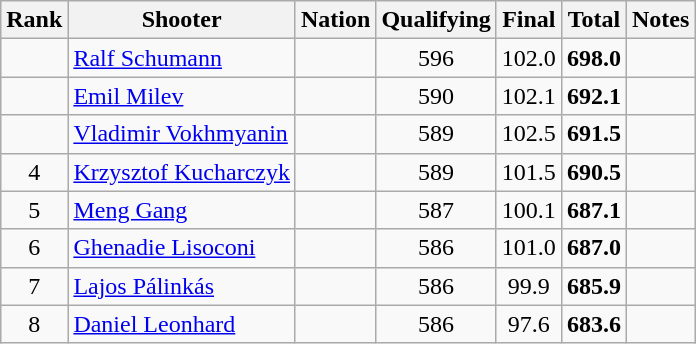<table class="wikitable sortable" style="text-align: center">
<tr>
<th>Rank</th>
<th>Shooter</th>
<th>Nation</th>
<th>Qualifying</th>
<th>Final</th>
<th>Total</th>
<th>Notes</th>
</tr>
<tr>
<td></td>
<td align=left><a href='#'>Ralf Schumann</a></td>
<td align=left></td>
<td>596</td>
<td>102.0</td>
<td><strong>698.0</strong></td>
<td></td>
</tr>
<tr>
<td></td>
<td align=left><a href='#'>Emil Milev</a></td>
<td align=left></td>
<td>590</td>
<td>102.1</td>
<td><strong>692.1</strong></td>
<td></td>
</tr>
<tr>
<td></td>
<td align=left><a href='#'>Vladimir Vokhmyanin</a></td>
<td align=left></td>
<td>589</td>
<td>102.5</td>
<td><strong>691.5</strong></td>
<td></td>
</tr>
<tr>
<td>4</td>
<td align=left><a href='#'>Krzysztof Kucharczyk</a></td>
<td align=left></td>
<td>589</td>
<td>101.5</td>
<td><strong>690.5</strong></td>
<td></td>
</tr>
<tr>
<td>5</td>
<td align=left><a href='#'>Meng Gang</a></td>
<td align=left></td>
<td>587</td>
<td>100.1</td>
<td><strong>687.1</strong></td>
<td></td>
</tr>
<tr>
<td>6</td>
<td align=left><a href='#'>Ghenadie Lisoconi</a></td>
<td align=left></td>
<td>586</td>
<td>101.0</td>
<td><strong>687.0</strong></td>
<td></td>
</tr>
<tr>
<td>7</td>
<td align=left><a href='#'>Lajos Pálinkás</a></td>
<td align=left></td>
<td>586</td>
<td>99.9</td>
<td><strong>685.9</strong></td>
<td></td>
</tr>
<tr>
<td>8</td>
<td align=left><a href='#'>Daniel Leonhard</a></td>
<td align=left></td>
<td>586</td>
<td>97.6</td>
<td><strong>683.6</strong></td>
<td></td>
</tr>
</table>
